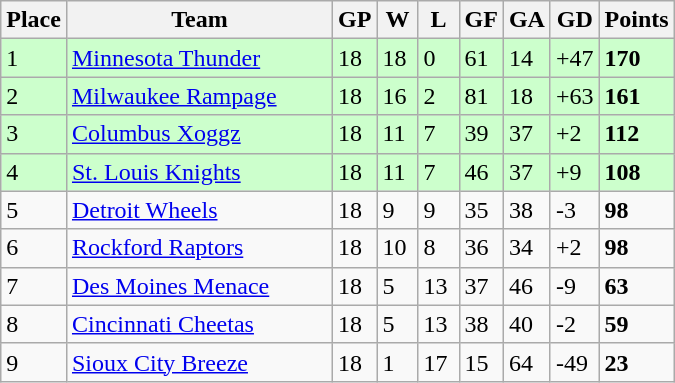<table class="wikitable">
<tr>
<th>Place</th>
<th width="170">Team</th>
<th width="20">GP</th>
<th width="20">W</th>
<th width="20">L</th>
<th width="20">GF</th>
<th width="20">GA</th>
<th width="25">GD</th>
<th>Points</th>
</tr>
<tr bgcolor=#ccffcc>
<td>1</td>
<td><a href='#'>Minnesota Thunder</a></td>
<td>18</td>
<td>18</td>
<td>0</td>
<td>61</td>
<td>14</td>
<td>+47</td>
<td><strong>170</strong></td>
</tr>
<tr bgcolor=#ccffcc>
<td>2</td>
<td><a href='#'>Milwaukee Rampage</a></td>
<td>18</td>
<td>16</td>
<td>2</td>
<td>81</td>
<td>18</td>
<td>+63</td>
<td><strong>161</strong></td>
</tr>
<tr bgcolor=#ccffcc>
<td>3</td>
<td><a href='#'>Columbus Xoggz</a></td>
<td>18</td>
<td>11</td>
<td>7</td>
<td>39</td>
<td>37</td>
<td>+2</td>
<td><strong>112</strong></td>
</tr>
<tr bgcolor=#ccffcc>
<td>4</td>
<td><a href='#'>St. Louis Knights</a></td>
<td>18</td>
<td>11</td>
<td>7</td>
<td>46</td>
<td>37</td>
<td>+9</td>
<td><strong>108</strong></td>
</tr>
<tr>
<td>5</td>
<td><a href='#'>Detroit Wheels</a></td>
<td>18</td>
<td>9</td>
<td>9</td>
<td>35</td>
<td>38</td>
<td>-3</td>
<td><strong>98</strong></td>
</tr>
<tr>
<td>6</td>
<td><a href='#'>Rockford Raptors</a></td>
<td>18</td>
<td>10</td>
<td>8</td>
<td>36</td>
<td>34</td>
<td>+2</td>
<td><strong>98</strong></td>
</tr>
<tr>
<td>7</td>
<td><a href='#'>Des Moines Menace</a></td>
<td>18</td>
<td>5</td>
<td>13</td>
<td>37</td>
<td>46</td>
<td>-9</td>
<td><strong>63</strong></td>
</tr>
<tr>
<td>8</td>
<td><a href='#'>Cincinnati Cheetas</a></td>
<td>18</td>
<td>5</td>
<td>13</td>
<td>38</td>
<td>40</td>
<td>-2</td>
<td><strong>59</strong></td>
</tr>
<tr>
<td>9</td>
<td><a href='#'>Sioux City Breeze</a></td>
<td>18</td>
<td>1</td>
<td>17</td>
<td>15</td>
<td>64</td>
<td>-49</td>
<td><strong>23</strong></td>
</tr>
</table>
